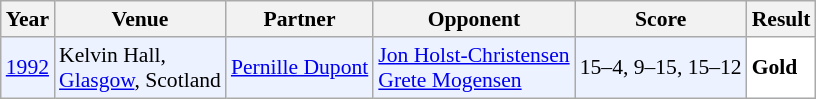<table class="sortable wikitable" style="font-size: 90%;">
<tr>
<th>Year</th>
<th>Venue</th>
<th>Partner</th>
<th>Opponent</th>
<th>Score</th>
<th>Result</th>
</tr>
<tr style="background:#ECF2FF">
<td align="center"><a href='#'>1992</a></td>
<td align="left">Kelvin Hall,<br><a href='#'>Glasgow</a>, Scotland</td>
<td align="left"> <a href='#'>Pernille Dupont</a></td>
<td align="left"> <a href='#'>Jon Holst-Christensen</a> <br>  <a href='#'>Grete Mogensen</a></td>
<td align="left">15–4, 9–15, 15–12</td>
<td style="text-align:left; background: white"> <strong>Gold</strong></td>
</tr>
</table>
